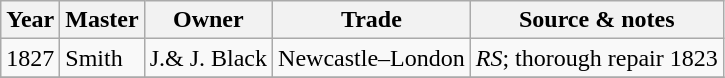<table class=" wikitable">
<tr>
<th>Year</th>
<th>Master</th>
<th>Owner</th>
<th>Trade</th>
<th>Source & notes</th>
</tr>
<tr>
<td>1827</td>
<td>Smith</td>
<td>J.& J. Black</td>
<td>Newcastle–London</td>
<td><em>RS</em>; thorough repair 1823</td>
</tr>
<tr>
</tr>
</table>
